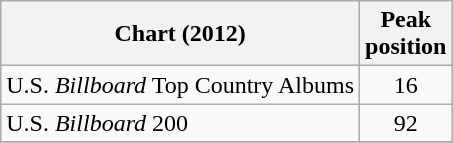<table class="wikitable">
<tr>
<th>Chart (2012)</th>
<th>Peak<br>position</th>
</tr>
<tr>
<td>U.S. <em>Billboard</em> Top Country Albums</td>
<td align="center">16</td>
</tr>
<tr>
<td>U.S. <em>Billboard</em> 200</td>
<td align="center">92</td>
</tr>
<tr>
</tr>
</table>
